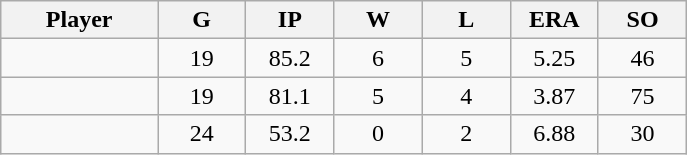<table class="wikitable sortable">
<tr>
<th bgcolor="#DDDDFF" width="16%">Player</th>
<th bgcolor="#DDDDFF" width="9%">G</th>
<th bgcolor="#DDDDFF" width="9%">IP</th>
<th bgcolor="#DDDDFF" width="9%">W</th>
<th bgcolor="#DDDDFF" width="9%">L</th>
<th bgcolor="#DDDDFF" width="9%">ERA</th>
<th bgcolor="#DDDDFF" width="9%">SO</th>
</tr>
<tr align="center">
<td></td>
<td>19</td>
<td>85.2</td>
<td>6</td>
<td>5</td>
<td>5.25</td>
<td>46</td>
</tr>
<tr align="center">
<td></td>
<td>19</td>
<td>81.1</td>
<td>5</td>
<td>4</td>
<td>3.87</td>
<td>75</td>
</tr>
<tr align="center">
<td></td>
<td>24</td>
<td>53.2</td>
<td>0</td>
<td>2</td>
<td>6.88</td>
<td>30</td>
</tr>
</table>
